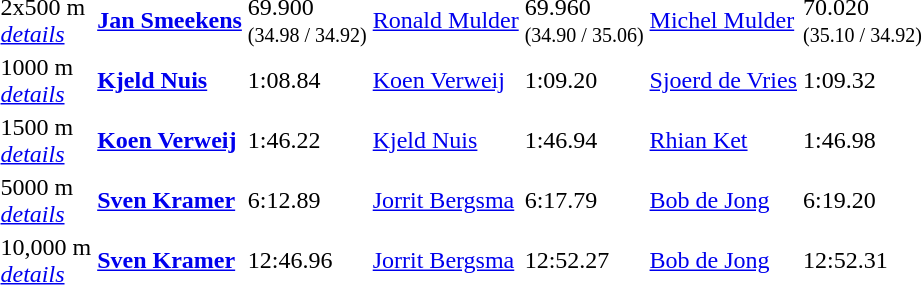<table>
<tr>
<td>2x500 m<br><a href='#'><em>details</em></a></td>
<td><strong><a href='#'>Jan Smeekens</a></strong></td>
<td>69.900<br><small>(34.98 / 34.92)</small></td>
<td><a href='#'>Ronald Mulder</a></td>
<td>69.960<br><small>(34.90 / 35.06)</small></td>
<td><a href='#'>Michel Mulder</a></td>
<td>70.020<br><small>(35.10 / 34.92)</small></td>
</tr>
<tr>
<td>1000 m<br><a href='#'><em>details</em></a></td>
<td><strong><a href='#'>Kjeld Nuis</a></strong></td>
<td>1:08.84</td>
<td><a href='#'>Koen Verweij</a></td>
<td>1:09.20</td>
<td><a href='#'>Sjoerd de Vries</a></td>
<td>1:09.32</td>
</tr>
<tr>
<td>1500 m<br><a href='#'><em>details</em></a></td>
<td><strong><a href='#'>Koen Verweij</a></strong></td>
<td>1:46.22</td>
<td><a href='#'>Kjeld Nuis</a></td>
<td>1:46.94</td>
<td><a href='#'>Rhian Ket</a></td>
<td>1:46.98</td>
</tr>
<tr>
<td>5000 m<br><a href='#'><em>details</em></a></td>
<td><strong><a href='#'>Sven Kramer</a></strong></td>
<td>6:12.89</td>
<td><a href='#'>Jorrit Bergsma</a></td>
<td>6:17.79</td>
<td><a href='#'>Bob de Jong</a></td>
<td>6:19.20</td>
</tr>
<tr>
<td>10,000 m<br><a href='#'><em>details</em></a></td>
<td><strong><a href='#'>Sven Kramer</a></strong></td>
<td>12:46.96</td>
<td><a href='#'>Jorrit Bergsma</a></td>
<td>12:52.27</td>
<td><a href='#'>Bob de Jong</a></td>
<td>12:52.31</td>
</tr>
</table>
